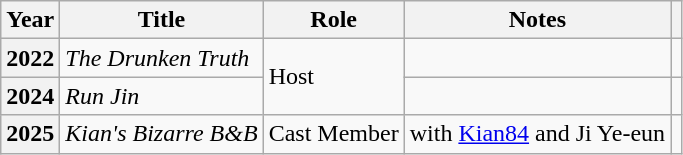<table class="wikitable plainrowheaders">
<tr>
<th scope="col">Year</th>
<th scope="col">Title</th>
<th scope="col">Role</th>
<th scope="col">Notes</th>
<th scope="col"></th>
</tr>
<tr>
<th scope="row">2022</th>
<td><em>The Drunken Truth</em></td>
<td rowspan="2">Host</td>
<td></td>
<td style="text-align:center"></td>
</tr>
<tr>
<th scope="row">2024</th>
<td><em>Run Jin</em></td>
<td></td>
<td style="text-align:center"></td>
</tr>
<tr>
<th scope="row">2025</th>
<td><em>Kian's Bizarre B&B</em></td>
<td>Cast Member</td>
<td>with <a href='#'>Kian84</a> and Ji Ye-eun</td>
<td style="text-align:center"></td>
</tr>
</table>
